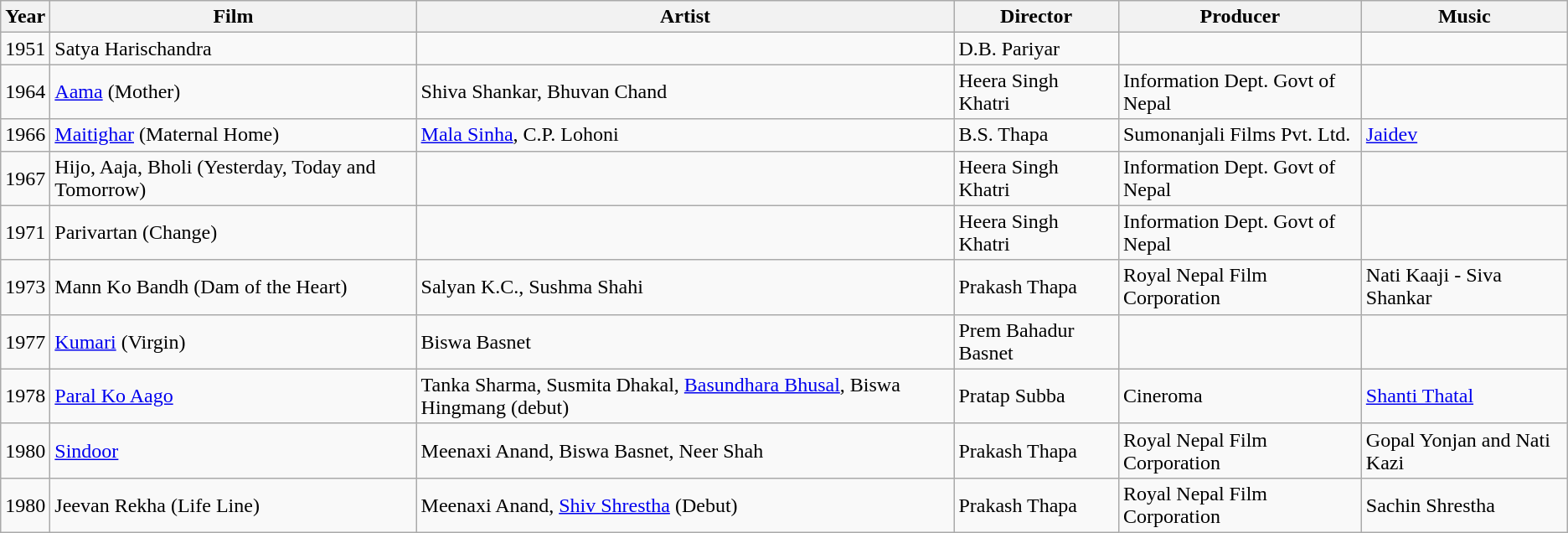<table class="wikitable sortable">
<tr>
<th>Year</th>
<th>Film</th>
<th>Artist</th>
<th>Director</th>
<th>Producer</th>
<th>Music</th>
</tr>
<tr>
<td>1951</td>
<td>Satya Harischandra</td>
<td></td>
<td>D.B. Pariyar</td>
<td></td>
<td></td>
</tr>
<tr>
<td>1964</td>
<td><a href='#'>Aama</a> (Mother) </td>
<td>Shiva Shankar, Bhuvan Chand</td>
<td>Heera Singh Khatri</td>
<td>Information Dept. Govt of Nepal</td>
<td></td>
</tr>
<tr>
<td>1966</td>
<td><a href='#'>Maitighar</a> (Maternal Home) </td>
<td><a href='#'>Mala Sinha</a>, C.P. Lohoni</td>
<td>B.S. Thapa</td>
<td>Sumonanjali Films Pvt. Ltd.</td>
<td><a href='#'>Jaidev</a></td>
</tr>
<tr>
<td>1967</td>
<td>Hijo, Aaja, Bholi (Yesterday, Today and Tomorrow) </td>
<td></td>
<td>Heera Singh Khatri</td>
<td>Information Dept. Govt of Nepal</td>
<td></td>
</tr>
<tr>
<td>1971</td>
<td>Parivartan (Change) </td>
<td></td>
<td>Heera Singh Khatri</td>
<td>Information Dept. Govt of Nepal</td>
<td></td>
</tr>
<tr>
<td>1973</td>
<td>Mann Ko Bandh (Dam of the Heart) </td>
<td>Salyan K.C., Sushma Shahi</td>
<td>Prakash Thapa</td>
<td>Royal Nepal Film Corporation</td>
<td>Nati Kaaji - Siva Shankar</td>
</tr>
<tr>
<td>1977</td>
<td><a href='#'>Kumari</a> (Virgin) </td>
<td>Biswa Basnet</td>
<td>Prem Bahadur Basnet</td>
<td></td>
<td></td>
</tr>
<tr>
<td>1978</td>
<td><a href='#'>Paral Ko Aago</a></td>
<td>Tanka Sharma, Susmita Dhakal, <a href='#'>Basundhara Bhusal</a>, Biswa Hingmang (debut)</td>
<td>Pratap Subba</td>
<td>Cineroma</td>
<td><a href='#'>Shanti Thatal</a></td>
</tr>
<tr>
<td>1980</td>
<td><a href='#'>Sindoor</a></td>
<td>Meenaxi Anand, Biswa Basnet, Neer Shah</td>
<td>Prakash Thapa</td>
<td>Royal Nepal Film Corporation</td>
<td>Gopal Yonjan and Nati Kazi</td>
</tr>
<tr>
<td>1980</td>
<td>Jeevan Rekha (Life Line) </td>
<td>Meenaxi Anand, <a href='#'>Shiv Shrestha</a> (Debut)</td>
<td>Prakash Thapa</td>
<td>Royal Nepal Film Corporation</td>
<td>Sachin Shrestha</td>
</tr>
</table>
